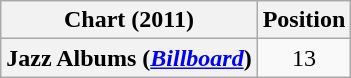<table class="wikitable sortable plainrowheaders" style="text-align:center">
<tr>
<th scope="col">Chart (2011)</th>
<th scope="col">Position</th>
</tr>
<tr>
<th scope="row">Jazz Albums (<em><a href='#'>Billboard</a></em>)</th>
<td>13</td>
</tr>
</table>
